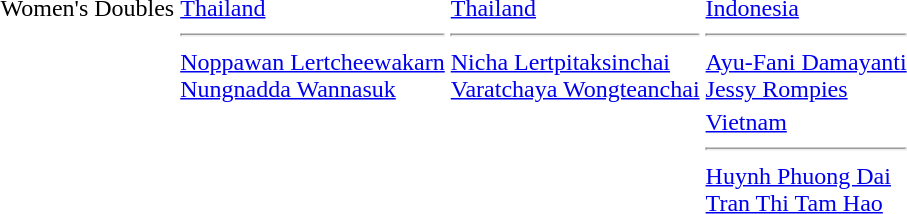<table>
<tr style="vertical-align:top">
<td rowspan=2>Women's Doubles</td>
<td rowspan=2> <a href='#'>Thailand</a> <hr> <a href='#'>Noppawan Lertcheewakarn</a><br><a href='#'>Nungnadda Wannasuk</a></td>
<td rowspan=2> <a href='#'>Thailand</a> <hr> <a href='#'>Nicha Lertpitaksinchai</a><br><a href='#'>Varatchaya Wongteanchai</a></td>
<td> <a href='#'>Indonesia</a> <hr> <a href='#'>Ayu-Fani Damayanti</a><br><a href='#'>Jessy Rompies</a></td>
</tr>
<tr>
<td> <a href='#'>Vietnam</a> <hr> <a href='#'>Huynh Phuong Dai</a><br><a href='#'>Tran Thi Tam Hao</a></td>
</tr>
<tr>
</tr>
</table>
